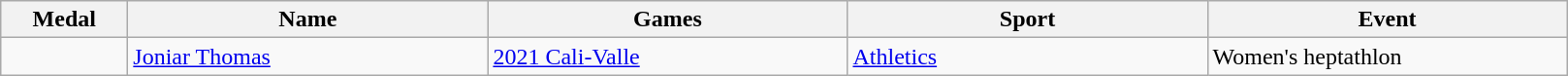<table class="sortable wikitable">
<tr>
<th style="width:5em">Medal</th>
<th style="width:15em">Name</th>
<th style="width:15em">Games</th>
<th style="width:15em">Sport</th>
<th style="width:15em">Event</th>
</tr>
<tr>
<td></td>
<td><a href='#'>Joniar Thomas</a></td>
<td><a href='#'>2021 Cali-Valle</a></td>
<td> <a href='#'>Athletics</a></td>
<td>Women's heptathlon</td>
</tr>
</table>
